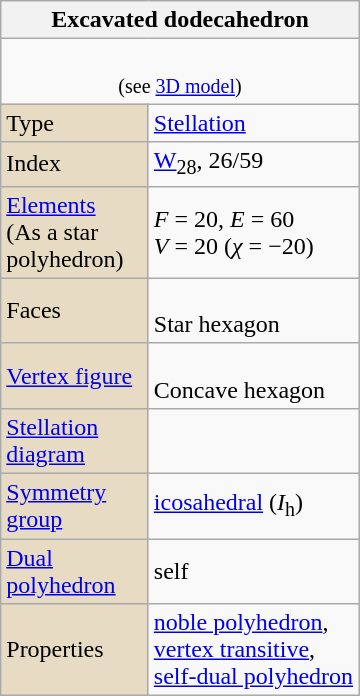<table class=wikitable align=right width=240>
<tr>
<th bgcolor=#e7dcc3 colspan=2>Excavated dodecahedron</th>
</tr>
<tr>
<td align=center colspan=2><br><small>(see <a href='#'>3D model</a>)</small></td>
</tr>
<tr>
<td bgcolor=#e7dcc3>Type</td>
<td><a href='#'>Stellation</a></td>
</tr>
<tr>
<td bgcolor=#e7dcc3>Index</td>
<td><a href='#'>W</a><sub>28</sub>, 26/59</td>
</tr>
<tr>
<td bgcolor=#e7dcc3><a href='#'>Elements</a><br>(As a star polyhedron)</td>
<td><em>F</em> = 20, <em>E</em> = 60<br><em>V</em> = 20 (<em>χ</em> = −20)</td>
</tr>
<tr>
<td bgcolor=#e7dcc3>Faces</td>
<td><br>Star hexagon</td>
</tr>
<tr>
<td bgcolor=#e7dcc3><a href='#'>Vertex figure</a></td>
<td><br>Concave hexagon</td>
</tr>
<tr>
<td bgcolor=#e7dcc3><a href='#'>Stellation diagram</a></td>
<td></td>
</tr>
<tr>
<td bgcolor=#e7dcc3><a href='#'>Symmetry group</a></td>
<td><a href='#'>icosahedral</a> (<em>I</em><sub>h</sub>)</td>
</tr>
<tr>
<td bgcolor=#e7dcc3><a href='#'>Dual polyhedron</a></td>
<td>self</td>
</tr>
<tr>
<td bgcolor=#e7dcc3>Properties</td>
<td><a href='#'>noble polyhedron</a>, <a href='#'>vertex transitive</a>, <a href='#'>self-dual polyhedron</a></td>
</tr>
</table>
